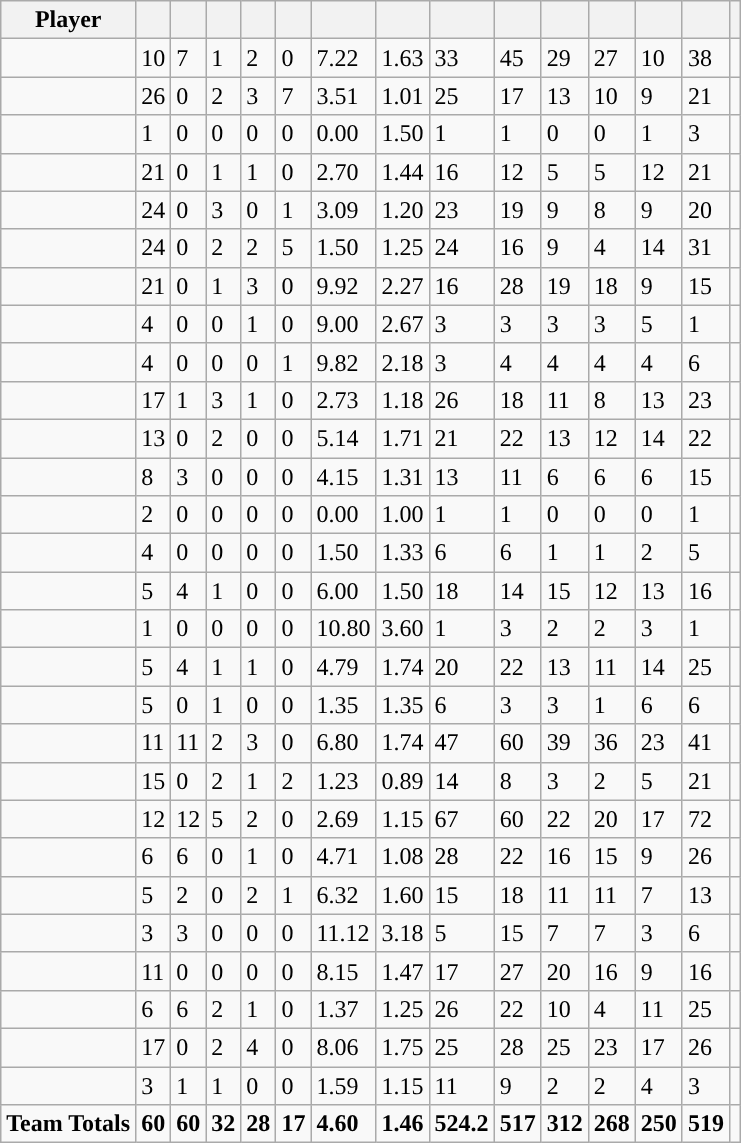<table class="wikitable sortable">
<tr>
<th>Player</th>
<th></th>
<th></th>
<th></th>
<th></th>
<th></th>
<th></th>
<th></th>
<th></th>
<th></th>
<th></th>
<th></th>
<th></th>
<th></th>
<th></th>
</tr>
<tr align=left>
<td></td>
<td>10</td>
<td>7</td>
<td>1</td>
<td>2</td>
<td>0</td>
<td>7.22</td>
<td>1.63</td>
<td>33</td>
<td>45</td>
<td>29</td>
<td>27</td>
<td>10</td>
<td>38</td>
<td></td>
</tr>
<tr align=left>
<td></td>
<td>26</td>
<td>0</td>
<td>2</td>
<td>3</td>
<td>7</td>
<td>3.51</td>
<td>1.01</td>
<td>25</td>
<td>17</td>
<td>13</td>
<td>10</td>
<td>9</td>
<td>21</td>
<td></td>
</tr>
<tr align=left>
<td></td>
<td>1</td>
<td>0</td>
<td>0</td>
<td>0</td>
<td>0</td>
<td>0.00</td>
<td>1.50</td>
<td>1</td>
<td>1</td>
<td>0</td>
<td>0</td>
<td>1</td>
<td>3</td>
<td></td>
</tr>
<tr align=left>
<td></td>
<td>21</td>
<td>0</td>
<td>1</td>
<td>1</td>
<td>0</td>
<td>2.70</td>
<td>1.44</td>
<td>16</td>
<td>12</td>
<td>5</td>
<td>5</td>
<td>12</td>
<td>21</td>
<td></td>
</tr>
<tr align=left>
<td></td>
<td>24</td>
<td>0</td>
<td>3</td>
<td>0</td>
<td>1</td>
<td>3.09</td>
<td>1.20</td>
<td>23</td>
<td>19</td>
<td>9</td>
<td>8</td>
<td>9</td>
<td>20</td>
<td></td>
</tr>
<tr align=left>
<td></td>
<td>24</td>
<td>0</td>
<td>2</td>
<td>2</td>
<td>5</td>
<td>1.50</td>
<td>1.25</td>
<td>24</td>
<td>16</td>
<td>9</td>
<td>4</td>
<td>14</td>
<td>31</td>
<td></td>
</tr>
<tr align=left>
<td></td>
<td>21</td>
<td>0</td>
<td>1</td>
<td>3</td>
<td>0</td>
<td>9.92</td>
<td>2.27</td>
<td>16</td>
<td>28</td>
<td>19</td>
<td>18</td>
<td>9</td>
<td>15</td>
<td></td>
</tr>
<tr align=left>
<td></td>
<td>4</td>
<td>0</td>
<td>0</td>
<td>1</td>
<td>0</td>
<td>9.00</td>
<td>2.67</td>
<td>3</td>
<td>3</td>
<td>3</td>
<td>3</td>
<td>5</td>
<td>1</td>
<td></td>
</tr>
<tr align=left>
<td></td>
<td>4</td>
<td>0</td>
<td>0</td>
<td>0</td>
<td>1</td>
<td>9.82</td>
<td>2.18</td>
<td>3</td>
<td>4</td>
<td>4</td>
<td>4</td>
<td>4</td>
<td>6</td>
<td></td>
</tr>
<tr align=left>
<td></td>
<td>17</td>
<td>1</td>
<td>3</td>
<td>1</td>
<td>0</td>
<td>2.73</td>
<td>1.18</td>
<td>26</td>
<td>18</td>
<td>11</td>
<td>8</td>
<td>13</td>
<td>23</td>
<td></td>
</tr>
<tr align=left>
<td></td>
<td>13</td>
<td>0</td>
<td>2</td>
<td>0</td>
<td>0</td>
<td>5.14</td>
<td>1.71</td>
<td>21</td>
<td>22</td>
<td>13</td>
<td>12</td>
<td>14</td>
<td>22</td>
<td></td>
</tr>
<tr align=left>
<td></td>
<td>8</td>
<td>3</td>
<td>0</td>
<td>0</td>
<td>0</td>
<td>4.15</td>
<td>1.31</td>
<td>13</td>
<td>11</td>
<td>6</td>
<td>6</td>
<td>6</td>
<td>15</td>
<td></td>
</tr>
<tr align=left>
<td></td>
<td>2</td>
<td>0</td>
<td>0</td>
<td>0</td>
<td>0</td>
<td>0.00</td>
<td>1.00</td>
<td>1</td>
<td>1</td>
<td>0</td>
<td>0</td>
<td>0</td>
<td>1</td>
<td></td>
</tr>
<tr align=left>
<td></td>
<td>4</td>
<td>0</td>
<td>0</td>
<td>0</td>
<td>0</td>
<td>1.50</td>
<td>1.33</td>
<td>6</td>
<td>6</td>
<td>1</td>
<td>1</td>
<td>2</td>
<td>5</td>
<td></td>
</tr>
<tr align=left>
<td></td>
<td>5</td>
<td>4</td>
<td>1</td>
<td>0</td>
<td>0</td>
<td>6.00</td>
<td>1.50</td>
<td>18</td>
<td>14</td>
<td>15</td>
<td>12</td>
<td>13</td>
<td>16</td>
<td></td>
</tr>
<tr align=left>
<td></td>
<td>1</td>
<td>0</td>
<td>0</td>
<td>0</td>
<td>0</td>
<td>10.80</td>
<td>3.60</td>
<td>1</td>
<td>3</td>
<td>2</td>
<td>2</td>
<td>3</td>
<td>1</td>
<td></td>
</tr>
<tr align=left>
<td></td>
<td>5</td>
<td>4</td>
<td>1</td>
<td>1</td>
<td>0</td>
<td>4.79</td>
<td>1.74</td>
<td>20</td>
<td>22</td>
<td>13</td>
<td>11</td>
<td>14</td>
<td>25</td>
<td></td>
</tr>
<tr align=left>
<td></td>
<td>5</td>
<td>0</td>
<td>1</td>
<td>0</td>
<td>0</td>
<td>1.35</td>
<td>1.35</td>
<td>6</td>
<td>3</td>
<td>3</td>
<td>1</td>
<td>6</td>
<td>6</td>
<td></td>
</tr>
<tr align=left>
<td></td>
<td>11</td>
<td>11</td>
<td>2</td>
<td>3</td>
<td>0</td>
<td>6.80</td>
<td>1.74</td>
<td>47</td>
<td>60</td>
<td>39</td>
<td>36</td>
<td>23</td>
<td>41</td>
<td></td>
</tr>
<tr align=left>
<td></td>
<td>15</td>
<td>0</td>
<td>2</td>
<td>1</td>
<td>2</td>
<td>1.23</td>
<td>0.89</td>
<td>14</td>
<td>8</td>
<td>3</td>
<td>2</td>
<td>5</td>
<td>21</td>
<td></td>
</tr>
<tr align=left>
<td></td>
<td>12</td>
<td>12</td>
<td>5</td>
<td>2</td>
<td>0</td>
<td>2.69</td>
<td>1.15</td>
<td>67</td>
<td>60</td>
<td>22</td>
<td>20</td>
<td>17</td>
<td>72</td>
<td></td>
</tr>
<tr align=left>
<td></td>
<td>6</td>
<td>6</td>
<td>0</td>
<td>1</td>
<td>0</td>
<td>4.71</td>
<td>1.08</td>
<td>28</td>
<td>22</td>
<td>16</td>
<td>15</td>
<td>9</td>
<td>26</td>
<td></td>
</tr>
<tr align=left>
<td></td>
<td>5</td>
<td>2</td>
<td>0</td>
<td>2</td>
<td>1</td>
<td>6.32</td>
<td>1.60</td>
<td>15</td>
<td>18</td>
<td>11</td>
<td>11</td>
<td>7</td>
<td>13</td>
<td></td>
</tr>
<tr align=left>
<td></td>
<td>3</td>
<td>3</td>
<td>0</td>
<td>0</td>
<td>0</td>
<td>11.12</td>
<td>3.18</td>
<td>5</td>
<td>15</td>
<td>7</td>
<td>7</td>
<td>3</td>
<td>6</td>
<td></td>
</tr>
<tr align=left>
<td></td>
<td>11</td>
<td>0</td>
<td>0</td>
<td>0</td>
<td>0</td>
<td>8.15</td>
<td>1.47</td>
<td>17</td>
<td>27</td>
<td>20</td>
<td>16</td>
<td>9</td>
<td>16</td>
<td></td>
</tr>
<tr align=left>
<td></td>
<td>6</td>
<td>6</td>
<td>2</td>
<td>1</td>
<td>0</td>
<td>1.37</td>
<td>1.25</td>
<td>26</td>
<td>22</td>
<td>10</td>
<td>4</td>
<td>11</td>
<td>25</td>
<td></td>
</tr>
<tr align=left>
<td></td>
<td>17</td>
<td>0</td>
<td>2</td>
<td>4</td>
<td>0</td>
<td>8.06</td>
<td>1.75</td>
<td>25</td>
<td>28</td>
<td>25</td>
<td>23</td>
<td>17</td>
<td>26</td>
<td></td>
</tr>
<tr align=left>
<td></td>
<td>3</td>
<td>1</td>
<td>1</td>
<td>0</td>
<td>0</td>
<td>1.59</td>
<td>1.15</td>
<td>11</td>
<td>9</td>
<td>2</td>
<td>2</td>
<td>4</td>
<td>3</td>
<td></td>
</tr>
<tr align=left>
<td><strong>Team Totals</strong></td>
<td><strong>60</strong></td>
<td><strong>60</strong></td>
<td><strong>32</strong></td>
<td><strong>28</strong></td>
<td><strong>17</strong></td>
<td><strong>4.60</strong></td>
<td><strong>1.46</strong></td>
<td><strong>524.2</strong></td>
<td><strong>517</strong></td>
<td><strong>312</strong></td>
<td><strong>268</strong></td>
<td><strong>250</strong></td>
<td><strong>519</strong></td>
<td></td>
</tr>
</table>
